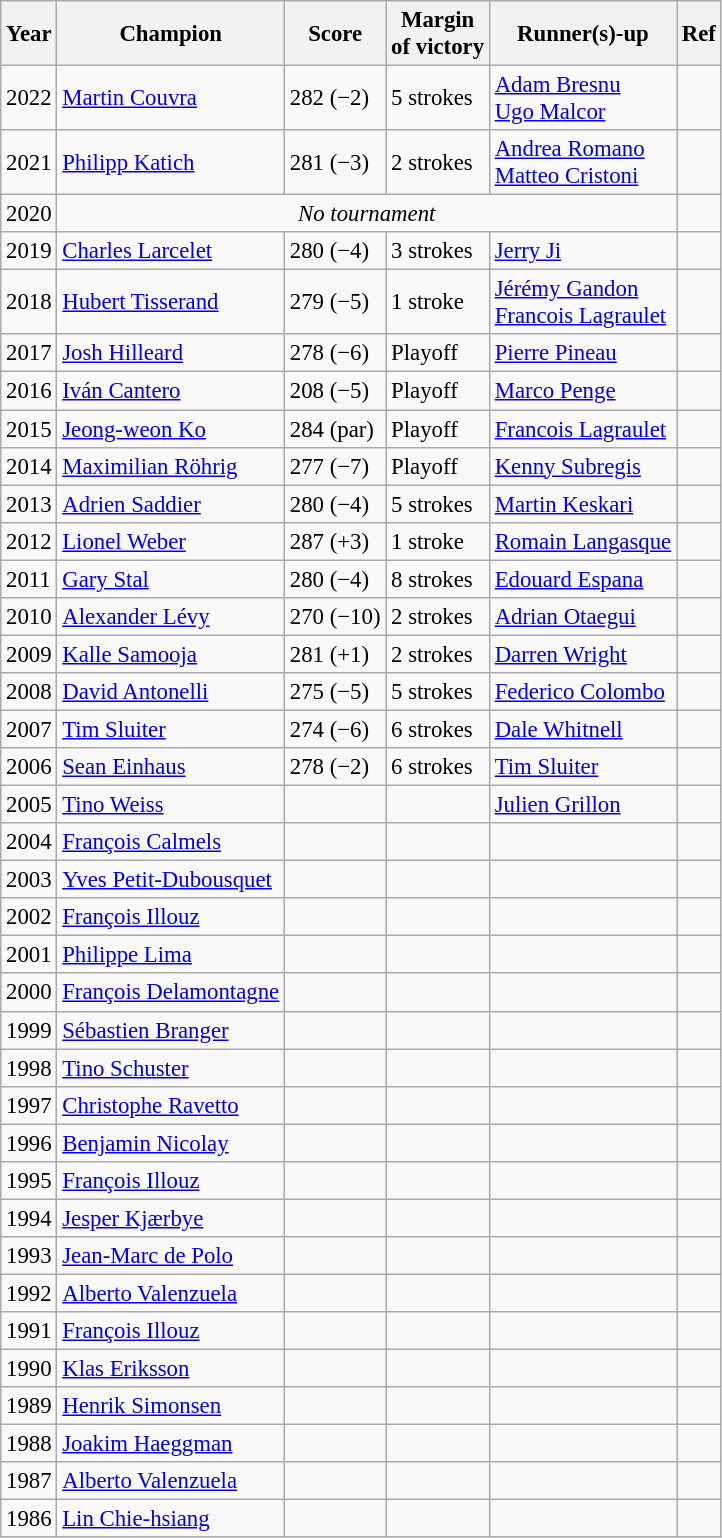<table class="wikitable" style="font-size:95%">
<tr>
<th>Year</th>
<th>Champion</th>
<th>Score</th>
<th>Margin<br>of victory</th>
<th>Runner(s)-up</th>
<th>Ref</th>
</tr>
<tr>
<td>2022</td>
<td> <a href='#'>Martin Couvra</a></td>
<td>282 (−2)</td>
<td>5 strokes</td>
<td> <a href='#'>Adam Bresnu</a><br> <a href='#'>Ugo Malcor</a></td>
<td></td>
</tr>
<tr>
<td>2021</td>
<td> <a href='#'>Philipp Katich</a></td>
<td>281 (−3)</td>
<td>2 strokes</td>
<td> <a href='#'>Andrea Romano</a><br> <a href='#'>Matteo Cristoni</a></td>
<td></td>
</tr>
<tr>
<td>2020</td>
<td colspan=4 align=center><em>No tournament</em></td>
<td></td>
</tr>
<tr>
<td>2019</td>
<td> <a href='#'>Charles Larcelet</a></td>
<td>280 (−4)</td>
<td>3 strokes</td>
<td> <a href='#'>Jerry Ji</a></td>
<td></td>
</tr>
<tr>
<td>2018</td>
<td> <a href='#'>Hubert Tisserand</a></td>
<td>279 (−5)</td>
<td>1 stroke</td>
<td> <a href='#'>Jérémy Gandon</a><br> <a href='#'>Francois Lagraulet</a></td>
<td></td>
</tr>
<tr>
<td>2017</td>
<td> <a href='#'>Josh Hilleard</a></td>
<td>278 (−6)</td>
<td>Playoff</td>
<td> <a href='#'>Pierre Pineau</a></td>
<td></td>
</tr>
<tr>
<td>2016</td>
<td> <a href='#'>Iván Cantero</a></td>
<td>208 (−5)</td>
<td>Playoff</td>
<td> <a href='#'>Marco Penge</a></td>
<td></td>
</tr>
<tr>
<td>2015</td>
<td> <a href='#'>Jeong-weon Ko</a></td>
<td>284 (par)</td>
<td>Playoff</td>
<td> <a href='#'>Francois Lagraulet</a></td>
<td></td>
</tr>
<tr>
<td>2014</td>
<td> <a href='#'>Maximilian Röhrig</a></td>
<td>277 (−7)</td>
<td>Playoff</td>
<td> <a href='#'>Kenny Subregis</a></td>
<td></td>
</tr>
<tr>
<td>2013</td>
<td> <a href='#'>Adrien Saddier</a></td>
<td>280 (−4)</td>
<td>5 strokes</td>
<td> <a href='#'>Martin Keskari</a></td>
<td></td>
</tr>
<tr>
<td>2012</td>
<td> <a href='#'>Lionel Weber</a></td>
<td>287 (+3)</td>
<td>1 stroke</td>
<td> <a href='#'>Romain Langasque</a></td>
<td></td>
</tr>
<tr>
<td>2011</td>
<td> <a href='#'>Gary Stal</a></td>
<td>280 (−4)</td>
<td>8 strokes</td>
<td> <a href='#'>Edouard Espana</a></td>
<td></td>
</tr>
<tr>
<td>2010</td>
<td> <a href='#'>Alexander Lévy</a></td>
<td>270 (−10)</td>
<td>2 strokes</td>
<td> <a href='#'>Adrian Otaegui</a></td>
<td></td>
</tr>
<tr>
<td>2009</td>
<td> <a href='#'>Kalle Samooja</a></td>
<td>281 (+1)</td>
<td>2 strokes</td>
<td> <a href='#'>Darren Wright</a></td>
<td></td>
</tr>
<tr>
<td>2008</td>
<td> <a href='#'>David Antonelli</a></td>
<td>275 (−5)</td>
<td>5 strokes</td>
<td> <a href='#'>Federico Colombo</a></td>
<td></td>
</tr>
<tr>
<td>2007</td>
<td> <a href='#'>Tim Sluiter</a></td>
<td>274 (−6)</td>
<td>6 strokes</td>
<td> <a href='#'>Dale Whitnell</a></td>
<td></td>
</tr>
<tr>
<td>2006</td>
<td> <a href='#'>Sean Einhaus</a></td>
<td>278 (−2)</td>
<td>6 strokes</td>
<td> <a href='#'>Tim Sluiter</a></td>
<td></td>
</tr>
<tr>
<td>2005</td>
<td> <a href='#'>Tino Weiss</a></td>
<td></td>
<td></td>
<td> <a href='#'>Julien Grillon</a></td>
<td></td>
</tr>
<tr>
<td>2004</td>
<td> <a href='#'>François Calmels</a></td>
<td></td>
<td></td>
<td></td>
<td></td>
</tr>
<tr>
<td>2003</td>
<td> <a href='#'>Yves Petit-Dubousquet</a></td>
<td></td>
<td></td>
<td></td>
<td></td>
</tr>
<tr>
<td>2002</td>
<td> <a href='#'>François Illouz</a></td>
<td></td>
<td></td>
<td></td>
<td></td>
</tr>
<tr>
<td>2001</td>
<td> <a href='#'>Philippe Lima</a></td>
<td></td>
<td></td>
<td></td>
<td></td>
</tr>
<tr>
<td>2000</td>
<td> <a href='#'>François Delamontagne</a></td>
<td></td>
<td></td>
<td></td>
<td></td>
</tr>
<tr>
<td>1999</td>
<td> <a href='#'>Sébastien Branger</a></td>
<td></td>
<td></td>
<td></td>
<td></td>
</tr>
<tr>
<td>1998</td>
<td> <a href='#'>Tino Schuster</a></td>
<td></td>
<td></td>
<td></td>
<td></td>
</tr>
<tr>
<td>1997</td>
<td> <a href='#'>Christophe Ravetto</a></td>
<td></td>
<td></td>
<td></td>
<td></td>
</tr>
<tr>
<td>1996</td>
<td> <a href='#'>Benjamin Nicolay</a></td>
<td></td>
<td></td>
<td></td>
<td></td>
</tr>
<tr>
<td>1995</td>
<td> <a href='#'>François Illouz</a></td>
<td></td>
<td></td>
<td></td>
<td></td>
</tr>
<tr>
<td>1994</td>
<td> <a href='#'>Jesper Kjærbye</a></td>
<td></td>
<td></td>
<td></td>
<td><br></td>
</tr>
<tr>
<td>1993</td>
<td> <a href='#'>Jean-Marc de Polo</a></td>
<td></td>
<td></td>
<td></td>
<td></td>
</tr>
<tr>
<td>1992</td>
<td> <a href='#'>Alberto Valenzuela</a></td>
<td></td>
<td></td>
<td></td>
<td></td>
</tr>
<tr>
<td>1991</td>
<td> <a href='#'>François Illouz</a></td>
<td></td>
<td></td>
<td></td>
<td></td>
</tr>
<tr>
<td>1990</td>
<td> <a href='#'>Klas Eriksson</a></td>
<td></td>
<td></td>
<td></td>
<td></td>
</tr>
<tr>
<td>1989</td>
<td> <a href='#'>Henrik Simonsen</a></td>
<td></td>
<td></td>
<td></td>
<td></td>
</tr>
<tr>
<td>1988</td>
<td> <a href='#'>Joakim Haeggman</a></td>
<td></td>
<td></td>
<td></td>
<td></td>
</tr>
<tr>
<td>1987</td>
<td> <a href='#'>Alberto Valenzuela</a></td>
<td></td>
<td></td>
<td></td>
<td></td>
</tr>
<tr>
<td>1986</td>
<td> <a href='#'>Lin Chie-hsiang</a></td>
<td></td>
<td></td>
<td></td>
<td></td>
</tr>
</table>
